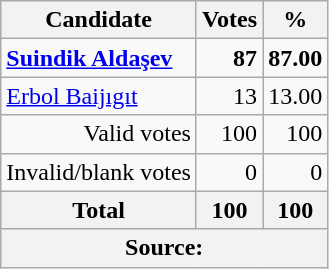<table class="wikitable" style="text-align:right">
<tr>
<th>Candidate</th>
<th>Votes</th>
<th>%</th>
</tr>
<tr>
<td align="left"><strong><a href='#'>Suindik Aldaşev</a></strong></td>
<td><strong>87</strong></td>
<td><strong>87.00</strong></td>
</tr>
<tr>
<td align="left"><a href='#'>Erbol Baijıgıt</a></td>
<td>13</td>
<td>13.00</td>
</tr>
<tr>
<td>Valid votes</td>
<td>100</td>
<td>100</td>
</tr>
<tr>
<td>Invalid/blank votes</td>
<td>0</td>
<td>0</td>
</tr>
<tr>
<th>Total</th>
<th>100</th>
<th>100</th>
</tr>
<tr>
<th colspan="3">Source: </th>
</tr>
</table>
